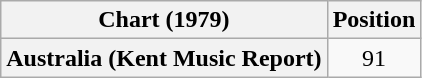<table class="wikitable plainrowheaders" style="text-align:center">
<tr>
<th>Chart (1979)</th>
<th>Position</th>
</tr>
<tr>
<th scope="row">Australia (Kent Music Report)</th>
<td>91</td>
</tr>
</table>
